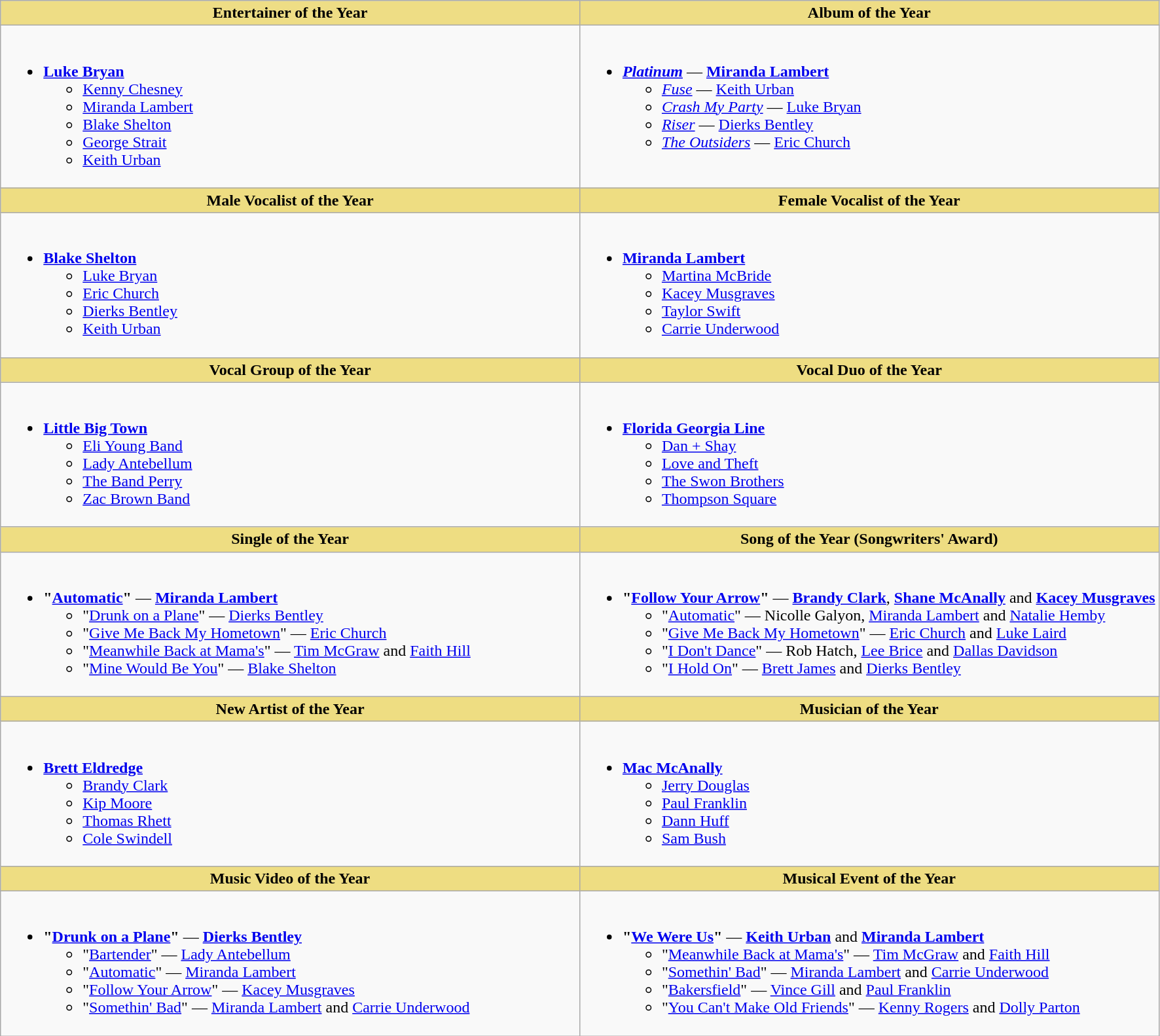<table class=wikitable>
<tr>
<th width="50%" style="background:#EEDD85;">Entertainer of the Year</th>
<th width="50%" style="background:#EEDD85;">Album of the Year</th>
</tr>
<tr>
<td valign="top"><br><ul><li><strong><a href='#'>Luke Bryan</a></strong><ul><li><a href='#'>Kenny Chesney</a></li><li><a href='#'>Miranda Lambert</a></li><li><a href='#'>Blake Shelton</a></li><li><a href='#'>George Strait</a></li><li><a href='#'>Keith Urban</a></li></ul></li></ul></td>
<td valign="top"><br><ul><li><strong><em><a href='#'>Platinum</a></em></strong> — <strong><a href='#'>Miranda Lambert</a></strong><ul><li><em><a href='#'>Fuse</a></em> — <a href='#'>Keith Urban</a></li><li><em><a href='#'>Crash My Party</a></em> — <a href='#'>Luke Bryan</a></li><li><em><a href='#'>Riser</a></em> — <a href='#'>Dierks Bentley</a></li><li><em><a href='#'>The Outsiders</a></em> — <a href='#'>Eric Church</a></li></ul></li></ul></td>
</tr>
<tr>
<th style="background:#EEDD82; width=50%">Male Vocalist of the Year</th>
<th style="background:#EEDD82; width=50%">Female Vocalist of the Year</th>
</tr>
<tr>
<td valign="top"><br><ul><li><strong><a href='#'>Blake Shelton</a></strong><ul><li><a href='#'>Luke Bryan</a></li><li><a href='#'>Eric Church</a></li><li><a href='#'>Dierks Bentley</a></li><li><a href='#'>Keith Urban</a></li></ul></li></ul></td>
<td valign="top"><br><ul><li><strong><a href='#'>Miranda Lambert</a></strong><ul><li><a href='#'>Martina McBride</a></li><li><a href='#'>Kacey Musgraves</a></li><li><a href='#'>Taylor Swift</a></li><li><a href='#'>Carrie Underwood</a></li></ul></li></ul></td>
</tr>
<tr>
<th style="background:#EEDD82; width=50%">Vocal Group of the Year</th>
<th style="background:#EEDD82; width=50%">Vocal Duo of the Year</th>
</tr>
<tr>
<td valign="top"><br><ul><li><strong><a href='#'>Little Big Town</a></strong><ul><li><a href='#'>Eli Young Band</a></li><li><a href='#'>Lady Antebellum</a></li><li><a href='#'>The Band Perry</a></li><li><a href='#'>Zac Brown Band</a></li></ul></li></ul></td>
<td valign="top"><br><ul><li><strong><a href='#'>Florida Georgia Line</a></strong><ul><li><a href='#'>Dan + Shay</a></li><li><a href='#'>Love and Theft</a></li><li><a href='#'>The Swon Brothers</a></li><li><a href='#'>Thompson Square</a></li></ul></li></ul></td>
</tr>
<tr>
<th style="background:#EEDD82; width=50%">Single of the Year</th>
<th style="background:#EEDD82; width=50%">Song of the Year (Songwriters' Award)</th>
</tr>
<tr>
<td valign="top"><br><ul><li><strong>"<a href='#'>Automatic</a>"</strong> — <strong><a href='#'>Miranda Lambert</a></strong><ul><li>"<a href='#'>Drunk on a Plane</a>" — <a href='#'>Dierks Bentley</a></li><li>"<a href='#'>Give Me Back My Hometown</a>" — <a href='#'>Eric Church</a></li><li>"<a href='#'>Meanwhile Back at Mama's</a>" — <a href='#'>Tim McGraw</a> and <a href='#'>Faith Hill</a></li><li>"<a href='#'>Mine Would Be You</a>" — <a href='#'>Blake Shelton</a></li></ul></li></ul></td>
<td valign="top"><br><ul><li><strong>"<a href='#'>Follow Your Arrow</a>"</strong> — <strong><a href='#'>Brandy Clark</a></strong>, <strong><a href='#'>Shane McAnally</a></strong> and <strong><a href='#'>Kacey Musgraves</a></strong><ul><li>"<a href='#'>Automatic</a>" — Nicolle Galyon, <a href='#'>Miranda Lambert</a> and <a href='#'>Natalie Hemby</a></li><li>"<a href='#'>Give Me Back My Hometown</a>" — <a href='#'>Eric Church</a> and <a href='#'>Luke Laird</a></li><li>"<a href='#'>I Don't Dance</a>" — Rob Hatch, <a href='#'>Lee Brice</a> and <a href='#'>Dallas Davidson</a></li><li>"<a href='#'>I Hold On</a>" — <a href='#'>Brett James</a> and <a href='#'>Dierks Bentley</a></li></ul></li></ul></td>
</tr>
<tr>
<th style="background:#EEDD82; width=50%">New Artist of the Year</th>
<th style="background:#EEDD82; width=50%">Musician of the Year</th>
</tr>
<tr>
<td valign="top"><br><ul><li><strong><a href='#'>Brett Eldredge</a></strong><ul><li><a href='#'>Brandy Clark</a></li><li><a href='#'>Kip Moore</a></li><li><a href='#'>Thomas Rhett</a></li><li><a href='#'>Cole Swindell</a></li></ul></li></ul></td>
<td valign="top"><br><ul><li><strong><a href='#'>Mac McAnally</a></strong><ul><li><a href='#'>Jerry Douglas</a></li><li><a href='#'>Paul Franklin</a></li><li><a href='#'>Dann Huff</a></li><li><a href='#'>Sam Bush</a></li></ul></li></ul></td>
</tr>
<tr>
<th style="background:#EEDD82; width=50%">Music Video of the Year</th>
<th style="background:#EEDD82; width=50%">Musical Event of the Year</th>
</tr>
<tr>
<td valign="top"><br><ul><li><strong>"<a href='#'>Drunk on a Plane</a>"</strong> — <strong><a href='#'>Dierks Bentley</a></strong><ul><li>"<a href='#'>Bartender</a>" — <a href='#'>Lady Antebellum</a></li><li>"<a href='#'>Automatic</a>" — <a href='#'>Miranda Lambert</a></li><li>"<a href='#'>Follow Your Arrow</a>" — <a href='#'>Kacey Musgraves</a></li><li>"<a href='#'>Somethin' Bad</a>" — <a href='#'>Miranda Lambert</a> and <a href='#'>Carrie Underwood</a></li></ul></li></ul></td>
<td valign="top"><br><ul><li><strong>"<a href='#'>We Were Us</a>"</strong> — <strong><a href='#'>Keith Urban</a></strong> and <strong><a href='#'>Miranda Lambert</a></strong><ul><li>"<a href='#'>Meanwhile Back at Mama's</a>" — <a href='#'>Tim McGraw</a> and <a href='#'>Faith Hill</a></li><li>"<a href='#'>Somethin' Bad</a>" — <a href='#'>Miranda Lambert</a> and <a href='#'>Carrie Underwood</a></li><li>"<a href='#'>Bakersfield</a>" — <a href='#'>Vince Gill</a> and <a href='#'>Paul Franklin</a></li><li>"<a href='#'>You Can't Make Old Friends</a>" — <a href='#'>Kenny Rogers</a> and <a href='#'>Dolly Parton</a></li></ul></li></ul></td>
</tr>
</table>
